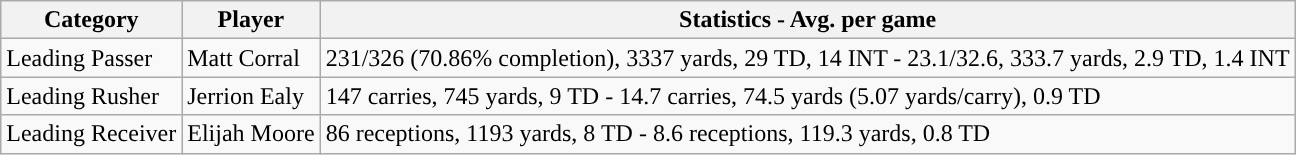<table class="wikitable" style="float: left;">
<tr>
<th>Category</th>
<th>Player</th>
<th>Statistics - Avg. per game</th>
</tr>
<tr>
<td>Leading Passer</td>
<td>Matt Corral</td>
<td>231/326 (70.86% completion), 3337 yards, 29 TD, 14 INT - 23.1/32.6, 333.7 yards, 2.9 TD, 1.4 INT</td>
</tr>
<tr>
<td>Leading Rusher</td>
<td>Jerrion Ealy</td>
<td>147 carries, 745 yards, 9 TD - 14.7 carries, 74.5 yards (5.07 yards/carry), 0.9 TD</td>
</tr>
<tr>
<td>Leading Receiver</td>
<td>Elijah Moore</td>
<td>86 receptions, 1193 yards, 8 TD - 8.6 receptions, 119.3 yards, 0.8 TD</td>
</tr>
</table>
